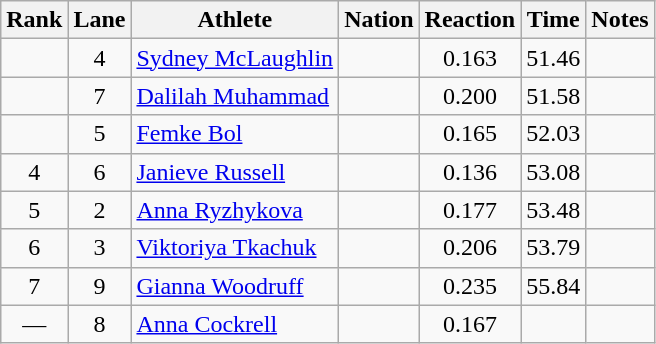<table class="wikitable sortable" style="text-align:center">
<tr>
<th>Rank</th>
<th>Lane</th>
<th>Athlete</th>
<th>Nation</th>
<th>Reaction</th>
<th>Time</th>
<th>Notes</th>
</tr>
<tr>
<td></td>
<td>4</td>
<td align="left"><a href='#'>Sydney McLaughlin</a></td>
<td align="left"></td>
<td>0.163</td>
<td>51.46</td>
<td></td>
</tr>
<tr>
<td></td>
<td>7</td>
<td align="left"><a href='#'>Dalilah Muhammad</a></td>
<td align="left"></td>
<td>0.200</td>
<td>51.58</td>
<td></td>
</tr>
<tr>
<td></td>
<td>5</td>
<td align="left"><a href='#'>Femke Bol</a></td>
<td align="left"></td>
<td>0.165</td>
<td>52.03</td>
<td></td>
</tr>
<tr>
<td>4</td>
<td>6</td>
<td align="left"><a href='#'>Janieve Russell</a></td>
<td align="left"></td>
<td>0.136</td>
<td>53.08</td>
<td></td>
</tr>
<tr>
<td>5</td>
<td>2</td>
<td align="left"><a href='#'>Anna Ryzhykova</a></td>
<td align="left"></td>
<td>0.177</td>
<td>53.48</td>
<td></td>
</tr>
<tr>
<td>6</td>
<td>3</td>
<td align="left"><a href='#'>Viktoriya Tkachuk</a></td>
<td align="left"></td>
<td>0.206</td>
<td>53.79</td>
<td></td>
</tr>
<tr>
<td>7</td>
<td>9</td>
<td align="left"><a href='#'>Gianna Woodruff</a></td>
<td align="left"></td>
<td>0.235</td>
<td>55.84</td>
<td></td>
</tr>
<tr>
<td>—</td>
<td>8</td>
<td align="left"><a href='#'>Anna Cockrell</a></td>
<td align="left"></td>
<td>0.167</td>
<td></td>
<td></td>
</tr>
</table>
